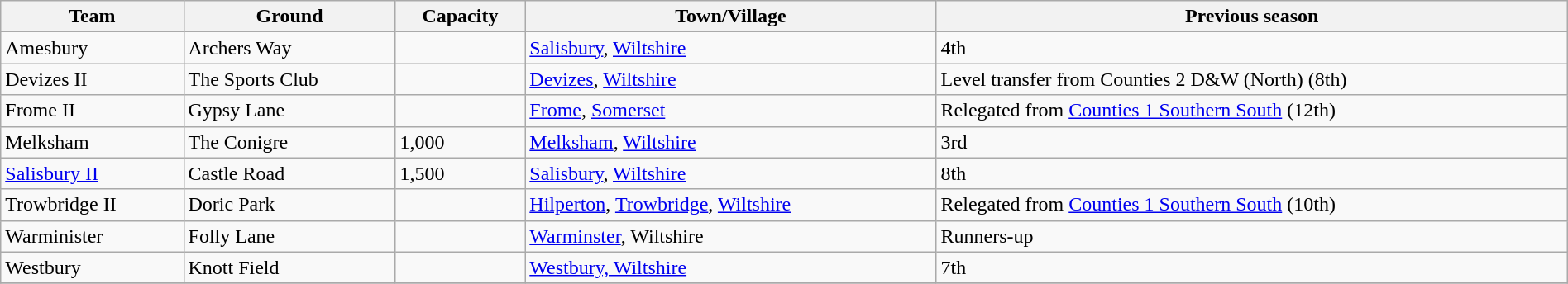<table class="wikitable sortable" width=100%>
<tr>
<th>Team</th>
<th>Ground</th>
<th>Capacity</th>
<th>Town/Village</th>
<th>Previous season</th>
</tr>
<tr>
<td>Amesbury</td>
<td>Archers Way</td>
<td></td>
<td><a href='#'>Salisbury</a>, <a href='#'>Wiltshire</a></td>
<td>4th</td>
</tr>
<tr>
<td>Devizes II</td>
<td>The Sports Club</td>
<td></td>
<td><a href='#'>Devizes</a>, <a href='#'>Wiltshire</a></td>
<td>Level transfer from Counties 2 D&W (North) (8th)</td>
</tr>
<tr>
<td>Frome II</td>
<td>Gypsy Lane</td>
<td></td>
<td><a href='#'>Frome</a>, <a href='#'>Somerset</a></td>
<td>Relegated from <a href='#'>Counties 1 Southern South</a> (12th)</td>
</tr>
<tr>
<td>Melksham</td>
<td>The Conigre</td>
<td>1,000</td>
<td><a href='#'>Melksham</a>, <a href='#'>Wiltshire</a></td>
<td>3rd</td>
</tr>
<tr>
<td><a href='#'>Salisbury II</a></td>
<td>Castle Road</td>
<td>1,500</td>
<td><a href='#'>Salisbury</a>, <a href='#'>Wiltshire</a></td>
<td>8th</td>
</tr>
<tr>
<td>Trowbridge II</td>
<td>Doric Park</td>
<td></td>
<td><a href='#'>Hilperton</a>, <a href='#'>Trowbridge</a>, <a href='#'>Wiltshire</a></td>
<td>Relegated from <a href='#'>Counties 1 Southern South</a> (10th)</td>
</tr>
<tr>
<td>Warminister</td>
<td>Folly Lane</td>
<td></td>
<td><a href='#'>Warminster</a>, Wiltshire</td>
<td>Runners-up</td>
</tr>
<tr>
<td>Westbury</td>
<td>Knott Field</td>
<td></td>
<td><a href='#'>Westbury, Wiltshire</a></td>
<td>7th</td>
</tr>
<tr>
</tr>
</table>
